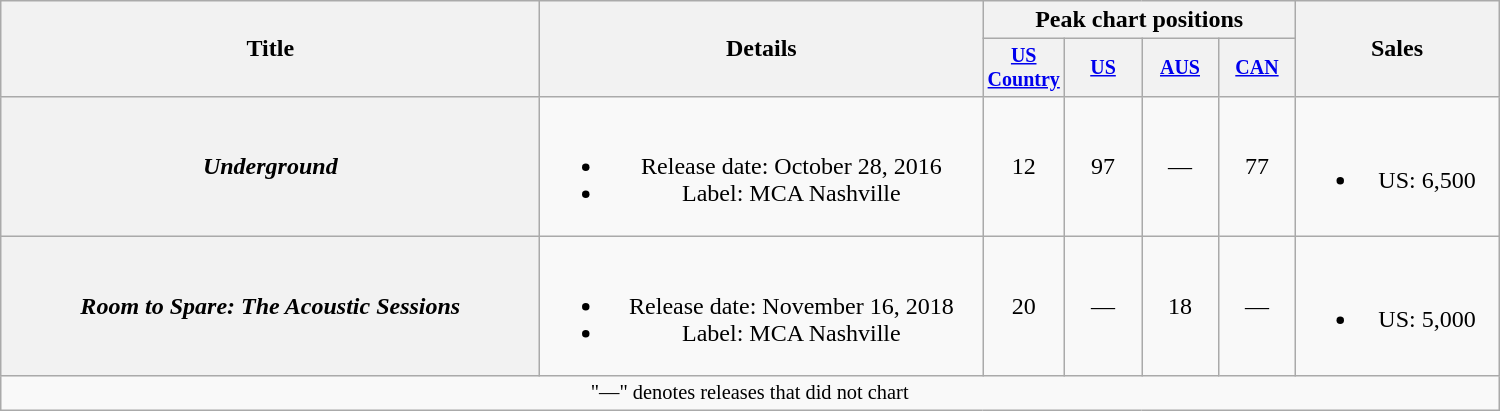<table class="wikitable plainrowheaders" style="text-align:center;">
<tr>
<th rowspan="2" style="width:22em;">Title</th>
<th rowspan="2" style="width:18em;">Details</th>
<th colspan="4">Peak chart positions</th>
<th rowspan="2" style="width:8em;">Sales</th>
</tr>
<tr style="font-size:smaller;">
<th style="width:45px;"><a href='#'>US Country</a><br></th>
<th style="width:45px;"><a href='#'>US</a><br></th>
<th style="width:45px;"><a href='#'>AUS</a><br></th>
<th style="width:45px;"><a href='#'>CAN</a><br></th>
</tr>
<tr>
<th scope="row"><em>Underground</em></th>
<td><br><ul><li>Release date: October 28, 2016</li><li>Label: MCA Nashville</li></ul></td>
<td>12</td>
<td>97</td>
<td>—</td>
<td>77</td>
<td><br><ul><li>US: 6,500</li></ul></td>
</tr>
<tr>
<th scope="row"><em>Room to Spare: The Acoustic Sessions</em></th>
<td><br><ul><li>Release date: November 16, 2018</li><li>Label: MCA Nashville</li></ul></td>
<td>20</td>
<td>—</td>
<td>18</td>
<td>—</td>
<td><br><ul><li>US: 5,000</li></ul></td>
</tr>
<tr>
<td colspan="8" style="font-size:85%">"—" denotes releases that did not chart</td>
</tr>
</table>
